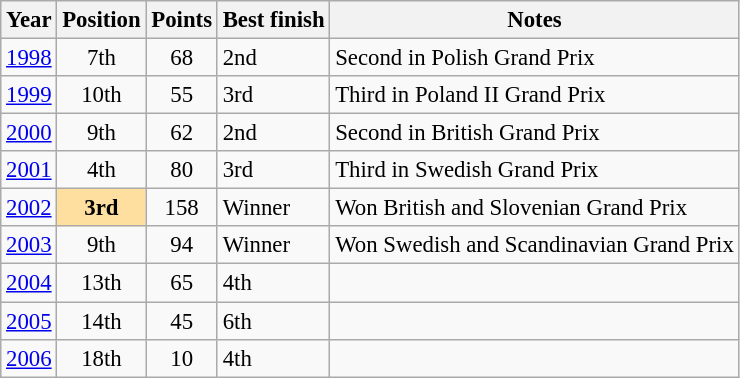<table class="wikitable" style="font-size: 95%;">
<tr>
<th>Year</th>
<th>Position</th>
<th>Points</th>
<th>Best finish</th>
<th>Notes</th>
</tr>
<tr>
<td><a href='#'>1998</a></td>
<td align="center">7th</td>
<td align="center">68</td>
<td>2nd</td>
<td>Second in Polish Grand Prix</td>
</tr>
<tr>
<td><a href='#'>1999</a></td>
<td align="center">10th</td>
<td align="center">55</td>
<td>3rd</td>
<td>Third in Poland II Grand Prix</td>
</tr>
<tr>
<td><a href='#'>2000</a></td>
<td align="center">9th</td>
<td align="center">62</td>
<td>2nd</td>
<td>Second in British Grand Prix</td>
</tr>
<tr>
<td><a href='#'>2001</a></td>
<td align="center">4th</td>
<td align="center">80</td>
<td>3rd</td>
<td>Third in Swedish Grand Prix</td>
</tr>
<tr>
<td><a href='#'>2002</a></td>
<td align="center" style="background:#FFDF9F;"><strong>3rd</strong></td>
<td align="center">158</td>
<td>Winner</td>
<td>Won British and Slovenian Grand Prix</td>
</tr>
<tr>
<td><a href='#'>2003</a></td>
<td align="center">9th</td>
<td align="center">94</td>
<td>Winner</td>
<td>Won Swedish and Scandinavian Grand Prix</td>
</tr>
<tr>
<td><a href='#'>2004</a></td>
<td align="center">13th</td>
<td align="center">65</td>
<td>4th</td>
<td></td>
</tr>
<tr>
<td><a href='#'>2005</a></td>
<td align="center">14th</td>
<td align="center">45</td>
<td>6th</td>
<td></td>
</tr>
<tr>
<td><a href='#'>2006</a></td>
<td align="center">18th</td>
<td align="center">10</td>
<td>4th</td>
<td></td>
</tr>
</table>
